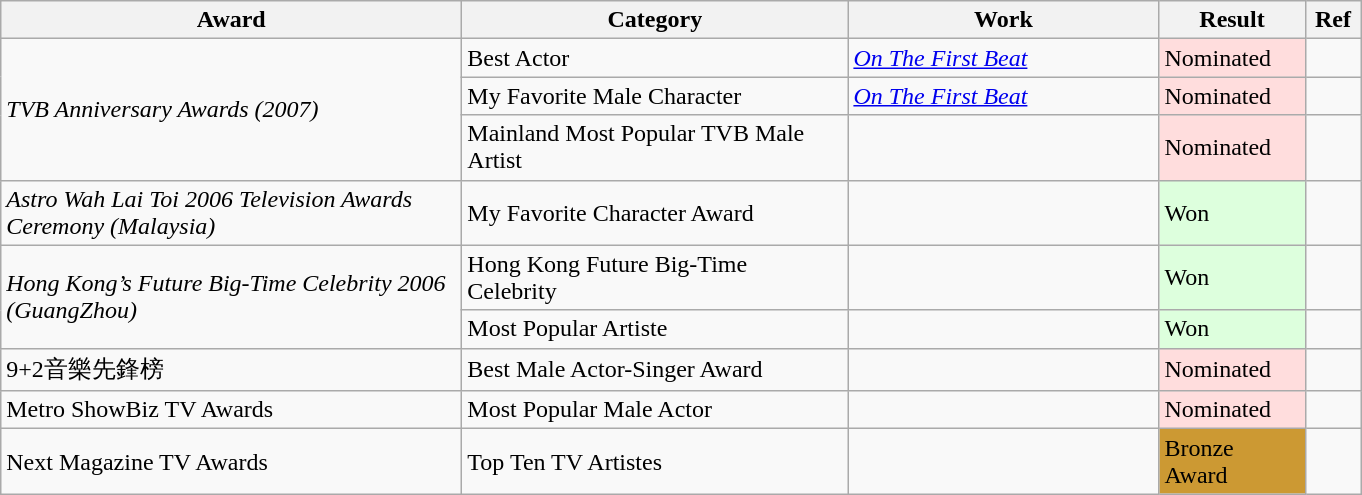<table class="wikitable">
<tr>
<th width="300">Award</th>
<th width="250">Category</th>
<th width="200">Work</th>
<th width="90">Result</th>
<th width="30">Ref</th>
</tr>
<tr>
<td Rowspan="3"><em>TVB Anniversary Awards (2007)</em></td>
<td>Best Actor</td>
<td><em><a href='#'>On The First Beat</a></em></td>
<td style="background: #ffdddd"><div>Nominated</div></td>
<td align="center"></td>
</tr>
<tr>
<td>My Favorite Male Character</td>
<td><em><a href='#'>On The First Beat</a></em></td>
<td style="background: #ffdddd"><div>Nominated</div></td>
<td align="center"></td>
</tr>
<tr>
<td>Mainland Most Popular TVB Male Artist</td>
<td></td>
<td style="background: #ffdddd"><div>Nominated</div></td>
<td align="center"></td>
</tr>
<tr>
<td><em>Astro Wah Lai Toi 2006 Television Awards Ceremony (Malaysia)</em></td>
<td>My Favorite Character Award</td>
<td></td>
<td style="background: #ddffdd"><div>Won</div></td>
<td align="center"></td>
</tr>
<tr>
<td Rowspan="2"><em>Hong Kong’s Future Big-Time Celebrity 2006 (GuangZhou)</em></td>
<td>Hong Kong Future Big-Time Celebrity</td>
<td></td>
<td style="background:#ddffdd"><div>Won</div></td>
<td align="center"></td>
</tr>
<tr>
<td>Most Popular Artiste</td>
<td></td>
<td style="background:#ddffdd"><div>Won</div></td>
<td align="center"></td>
</tr>
<tr>
<td>9+2音樂先鋒榜</td>
<td>Best Male Actor-Singer Award</td>
<td></td>
<td style="background: #ffdddd"><div>Nominated</div></td>
<td align="center"></td>
</tr>
<tr>
<td>Metro ShowBiz TV Awards</td>
<td>Most Popular Male Actor</td>
<td></td>
<td style="background: #ffdddd"><div>Nominated</div></td>
<td align="center"></td>
</tr>
<tr>
<td>Next Magazine TV Awards</td>
<td>Top Ten TV Artistes</td>
<td></td>
<td style="background: #CC9933"><div>Bronze Award</div></td>
<td align="center"></td>
</tr>
</table>
